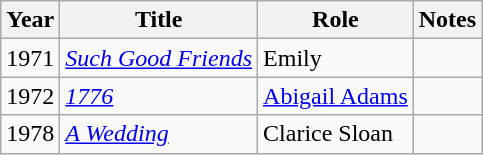<table class="wikitable">
<tr>
<th>Year</th>
<th>Title</th>
<th>Role</th>
<th>Notes</th>
</tr>
<tr>
<td>1971</td>
<td><em><a href='#'>Such Good Friends</a></em></td>
<td>Emily</td>
<td></td>
</tr>
<tr>
<td>1972</td>
<td><em><a href='#'>1776</a></em></td>
<td><a href='#'>Abigail Adams</a></td>
<td></td>
</tr>
<tr>
<td>1978</td>
<td><em><a href='#'>A Wedding</a></em></td>
<td>Clarice Sloan</td>
<td></td>
</tr>
</table>
